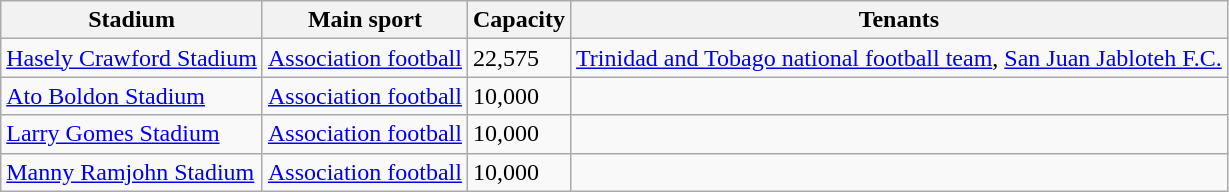<table class="wikitable sortable">
<tr>
<th>Stadium</th>
<th>Main sport</th>
<th>Capacity</th>
<th>Tenants</th>
</tr>
<tr>
<td><a href='#'>Hasely Crawford Stadium</a></td>
<td><a href='#'>Association football</a></td>
<td>22,575</td>
<td><a href='#'>Trinidad and Tobago national football team</a>, <a href='#'>San Juan Jabloteh F.C.</a></td>
</tr>
<tr>
<td><a href='#'>Ato Boldon Stadium</a></td>
<td><a href='#'>Association football</a></td>
<td>10,000</td>
<td></td>
</tr>
<tr>
<td><a href='#'>Larry Gomes Stadium</a></td>
<td><a href='#'>Association football</a></td>
<td>10,000</td>
<td></td>
</tr>
<tr>
<td><a href='#'>Manny Ramjohn Stadium</a></td>
<td><a href='#'>Association football</a></td>
<td>10,000</td>
<td></td>
</tr>
</table>
